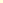<table style="font-size: 85%">
<tr>
<td style="background:#ffd;"></td>
</tr>
</table>
